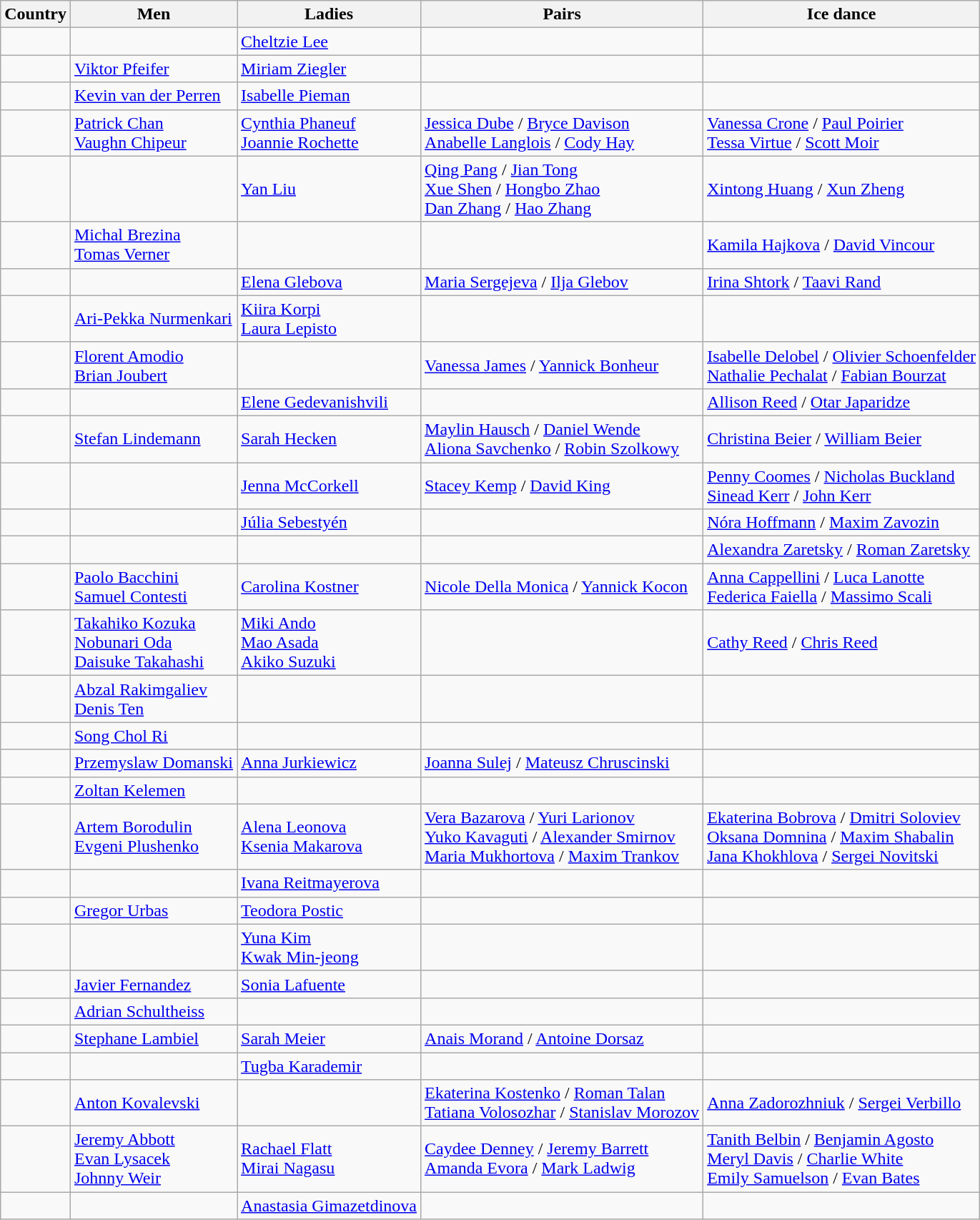<table class="wikitable">
<tr>
<th>Country</th>
<th>Men</th>
<th>Ladies</th>
<th>Pairs</th>
<th>Ice dance</th>
</tr>
<tr>
<td></td>
<td></td>
<td><a href='#'>Cheltzie Lee</a></td>
<td></td>
<td></td>
</tr>
<tr>
<td></td>
<td><a href='#'>Viktor Pfeifer</a></td>
<td><a href='#'>Miriam Ziegler</a></td>
<td></td>
<td></td>
</tr>
<tr>
<td></td>
<td><a href='#'>Kevin van der Perren</a></td>
<td><a href='#'>Isabelle Pieman</a></td>
<td></td>
<td></td>
</tr>
<tr>
<td></td>
<td><a href='#'>Patrick Chan</a> <br> <a href='#'>Vaughn Chipeur</a></td>
<td><a href='#'>Cynthia Phaneuf</a> <br> <a href='#'>Joannie Rochette</a></td>
<td><a href='#'>Jessica Dube</a> / <a href='#'>Bryce Davison</a> <br> <a href='#'>Anabelle Langlois</a> / <a href='#'>Cody Hay</a></td>
<td><a href='#'>Vanessa Crone</a> / <a href='#'>Paul Poirier</a> <br> <a href='#'>Tessa Virtue</a> / <a href='#'>Scott Moir</a></td>
</tr>
<tr>
<td></td>
<td></td>
<td><a href='#'>Yan Liu</a></td>
<td><a href='#'>Qing Pang</a> / <a href='#'>Jian Tong</a> <br> <a href='#'>Xue Shen</a> / <a href='#'>Hongbo Zhao</a> <br> <a href='#'>Dan Zhang</a> / <a href='#'>Hao Zhang</a></td>
<td><a href='#'>Xintong Huang</a> / <a href='#'>Xun Zheng</a></td>
</tr>
<tr>
<td></td>
<td><a href='#'>Michal Brezina</a> <br> <a href='#'>Tomas Verner</a></td>
<td></td>
<td></td>
<td><a href='#'>Kamila Hajkova</a> / <a href='#'>David Vincour</a></td>
</tr>
<tr>
<td></td>
<td></td>
<td><a href='#'>Elena Glebova</a></td>
<td><a href='#'>Maria Sergejeva</a> / <a href='#'>Ilja Glebov</a></td>
<td><a href='#'>Irina Shtork</a> / <a href='#'>Taavi Rand</a></td>
</tr>
<tr>
<td></td>
<td><a href='#'>Ari-Pekka Nurmenkari</a></td>
<td><a href='#'>Kiira Korpi</a> <br> <a href='#'>Laura Lepisto</a></td>
<td></td>
<td></td>
</tr>
<tr>
<td></td>
<td><a href='#'>Florent Amodio</a> <br> <a href='#'>Brian Joubert</a></td>
<td></td>
<td><a href='#'>Vanessa James</a> / <a href='#'>Yannick Bonheur</a></td>
<td><a href='#'>Isabelle Delobel</a> / <a href='#'>Olivier Schoenfelder</a> <br> <a href='#'>Nathalie Pechalat</a> / <a href='#'>Fabian Bourzat</a></td>
</tr>
<tr>
<td></td>
<td></td>
<td><a href='#'>Elene Gedevanishvili</a></td>
<td></td>
<td><a href='#'>Allison Reed</a> / <a href='#'>Otar Japaridze</a></td>
</tr>
<tr>
<td></td>
<td><a href='#'>Stefan Lindemann</a></td>
<td><a href='#'>Sarah Hecken</a></td>
<td><a href='#'>Maylin Hausch</a> / <a href='#'>Daniel Wende</a> <br> <a href='#'>Aliona Savchenko</a> / <a href='#'>Robin Szolkowy</a></td>
<td><a href='#'>Christina Beier</a> / <a href='#'>William Beier</a></td>
</tr>
<tr>
<td></td>
<td></td>
<td><a href='#'>Jenna McCorkell</a></td>
<td><a href='#'>Stacey Kemp</a> / <a href='#'>David King</a></td>
<td><a href='#'>Penny Coomes</a> / <a href='#'>Nicholas Buckland</a> <br> <a href='#'>Sinead Kerr</a> / <a href='#'>John Kerr</a></td>
</tr>
<tr>
<td></td>
<td></td>
<td><a href='#'>Júlia Sebestyén</a></td>
<td></td>
<td><a href='#'>Nóra Hoffmann</a> / <a href='#'>Maxim Zavozin</a></td>
</tr>
<tr>
<td></td>
<td></td>
<td></td>
<td></td>
<td><a href='#'>Alexandra Zaretsky</a> / <a href='#'>Roman Zaretsky</a></td>
</tr>
<tr>
<td></td>
<td><a href='#'>Paolo Bacchini</a> <br> <a href='#'>Samuel Contesti</a></td>
<td><a href='#'>Carolina Kostner</a></td>
<td><a href='#'>Nicole Della Monica</a> / <a href='#'>Yannick Kocon</a></td>
<td><a href='#'>Anna Cappellini</a> / <a href='#'>Luca Lanotte</a> <br> <a href='#'>Federica Faiella</a> / <a href='#'>Massimo Scali</a></td>
</tr>
<tr>
<td></td>
<td><a href='#'>Takahiko Kozuka</a> <br> <a href='#'>Nobunari Oda</a> <br> <a href='#'>Daisuke Takahashi</a></td>
<td><a href='#'>Miki Ando</a> <br> <a href='#'>Mao Asada</a> <br> <a href='#'>Akiko Suzuki</a></td>
<td></td>
<td><a href='#'>Cathy Reed</a> / <a href='#'>Chris Reed</a></td>
</tr>
<tr>
<td></td>
<td><a href='#'>Abzal Rakimgaliev</a> <br> <a href='#'>Denis Ten</a></td>
<td></td>
<td></td>
<td></td>
</tr>
<tr>
<td></td>
<td><a href='#'>Song Chol Ri</a></td>
<td></td>
<td></td>
<td></td>
</tr>
<tr>
<td></td>
<td><a href='#'>Przemyslaw Domanski</a></td>
<td><a href='#'>Anna Jurkiewicz</a></td>
<td><a href='#'>Joanna Sulej</a> / <a href='#'>Mateusz Chruscinski</a></td>
<td></td>
</tr>
<tr>
<td></td>
<td><a href='#'>Zoltan Kelemen</a></td>
<td></td>
<td></td>
<td></td>
</tr>
<tr>
<td></td>
<td><a href='#'>Artem Borodulin</a> <br> <a href='#'>Evgeni Plushenko</a></td>
<td><a href='#'>Alena Leonova</a> <br> <a href='#'>Ksenia Makarova</a></td>
<td><a href='#'>Vera Bazarova</a> / <a href='#'>Yuri Larionov</a> <br> <a href='#'>Yuko Kavaguti</a> / <a href='#'>Alexander Smirnov</a> <br> <a href='#'>Maria Mukhortova</a> / <a href='#'>Maxim Trankov</a></td>
<td><a href='#'>Ekaterina Bobrova</a> / <a href='#'>Dmitri Soloviev</a> <br> <a href='#'>Oksana Domnina</a> / <a href='#'>Maxim Shabalin</a> <br> <a href='#'>Jana Khokhlova</a> / <a href='#'>Sergei Novitski</a></td>
</tr>
<tr>
<td></td>
<td></td>
<td><a href='#'>Ivana Reitmayerova</a></td>
<td></td>
<td></td>
</tr>
<tr>
<td></td>
<td><a href='#'>Gregor Urbas</a></td>
<td><a href='#'>Teodora Postic</a></td>
<td></td>
<td></td>
</tr>
<tr>
<td></td>
<td></td>
<td><a href='#'>Yuna Kim</a> <br> <a href='#'>Kwak Min-jeong</a></td>
<td></td>
<td></td>
</tr>
<tr>
<td></td>
<td><a href='#'>Javier Fernandez</a></td>
<td><a href='#'>Sonia Lafuente</a></td>
<td></td>
<td></td>
</tr>
<tr>
<td></td>
<td><a href='#'>Adrian Schultheiss</a></td>
<td></td>
<td></td>
<td></td>
</tr>
<tr>
<td></td>
<td><a href='#'>Stephane Lambiel</a></td>
<td><a href='#'>Sarah Meier</a></td>
<td><a href='#'>Anais Morand</a> / <a href='#'>Antoine Dorsaz</a></td>
<td></td>
</tr>
<tr>
<td></td>
<td></td>
<td><a href='#'>Tugba Karademir</a></td>
<td></td>
<td></td>
</tr>
<tr>
<td></td>
<td><a href='#'>Anton Kovalevski</a></td>
<td></td>
<td><a href='#'>Ekaterina Kostenko</a> / <a href='#'>Roman Talan</a> <br> <a href='#'>Tatiana Volosozhar</a> / <a href='#'>Stanislav Morozov</a></td>
<td><a href='#'>Anna Zadorozhniuk</a> / <a href='#'>Sergei Verbillo</a></td>
</tr>
<tr>
<td></td>
<td><a href='#'>Jeremy Abbott</a> <br> <a href='#'>Evan Lysacek</a> <br> <a href='#'>Johnny Weir</a></td>
<td><a href='#'>Rachael Flatt</a> <br> <a href='#'>Mirai Nagasu</a></td>
<td><a href='#'>Caydee Denney</a> / <a href='#'>Jeremy Barrett</a> <br> <a href='#'>Amanda Evora</a> / <a href='#'>Mark Ladwig</a></td>
<td><a href='#'>Tanith Belbin</a> / <a href='#'>Benjamin Agosto</a> <br> <a href='#'>Meryl Davis</a> / <a href='#'>Charlie White</a> <br> <a href='#'>Emily Samuelson</a> / <a href='#'>Evan Bates</a></td>
</tr>
<tr>
<td></td>
<td></td>
<td><a href='#'>Anastasia Gimazetdinova</a></td>
<td></td>
<td></td>
</tr>
</table>
